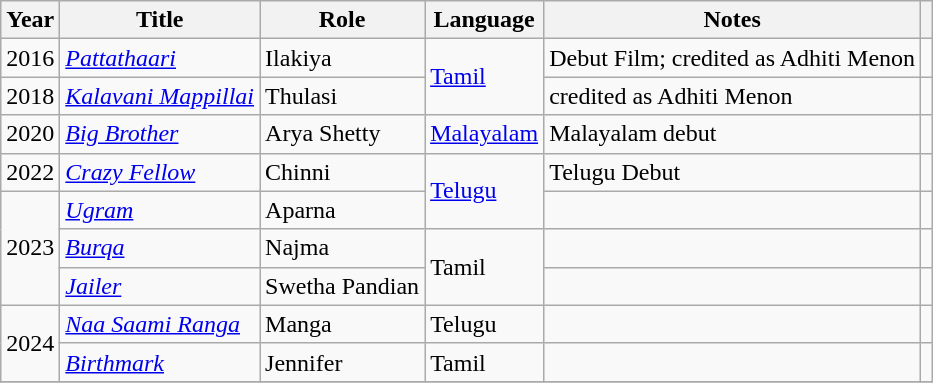<table class="wikitable sortable mw-collapsible">
<tr>
<th>Year</th>
<th>Title</th>
<th>Role</th>
<th>Language</th>
<th class="unsortable">Notes</th>
<th class="unsortable"></th>
</tr>
<tr>
<td rowspan="1">2016</td>
<td><em><a href='#'>Pattathaari</a></em></td>
<td>Ilakiya</td>
<td rowspan ='2'><a href='#'> Tamil</a></td>
<td>Debut Film; credited as Adhiti Menon</td>
<td></td>
</tr>
<tr>
<td rowspan="1">2018</td>
<td><em><a href='#'>Kalavani Mappillai</a></em></td>
<td>Thulasi</td>
<td>credited as Adhiti Menon</td>
<td></td>
</tr>
<tr>
<td rowspan="1">2020</td>
<td><em><a href='#'>Big Brother</a></em></td>
<td>Arya Shetty</td>
<td><a href='#'> Malayalam</a></td>
<td>Malayalam debut</td>
<td></td>
</tr>
<tr>
<td>2022</td>
<td><em><a href='#'>Crazy Fellow</a></em></td>
<td>Chinni</td>
<td rowspan='2'><a href='#'> Telugu</a></td>
<td>Telugu Debut</td>
<td></td>
</tr>
<tr>
<td rowspan="3">2023</td>
<td><em><a href='#'>Ugram</a></em></td>
<td>Aparna</td>
<td></td>
<td></td>
</tr>
<tr>
<td><em><a href='#'>Burqa</a></em></td>
<td>Najma</td>
<td rowspan='2'>Tamil</td>
<td></td>
<td></td>
</tr>
<tr>
<td><em><a href='#'>Jailer</a></em></td>
<td>Swetha Pandian</td>
<td></td>
<td></td>
</tr>
<tr>
<td rowspan="2">2024</td>
<td><em><a href='#'>Naa Saami Ranga</a></em></td>
<td>Manga</td>
<td>Telugu</td>
<td></td>
<td></td>
</tr>
<tr>
<td><em><a href='#'>Birthmark</a></em></td>
<td>Jennifer</td>
<td>Tamil</td>
<td></td>
<td></td>
</tr>
<tr>
</tr>
</table>
